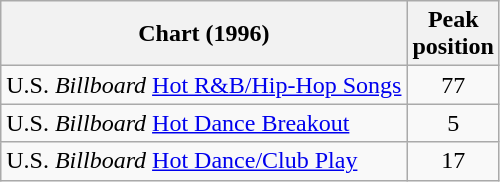<table class="wikitable sortable">
<tr>
<th>Chart (1996)</th>
<th>Peak<br>position</th>
</tr>
<tr>
<td>U.S. <em>Billboard</em> <a href='#'>Hot R&B/Hip-Hop Songs</a></td>
<td align="center">77</td>
</tr>
<tr>
<td>U.S. <em>Billboard</em> <a href='#'>Hot Dance Breakout</a></td>
<td align="center">5</td>
</tr>
<tr>
<td>U.S. <em>Billboard</em> <a href='#'>Hot Dance/Club Play</a></td>
<td align="center">17</td>
</tr>
</table>
